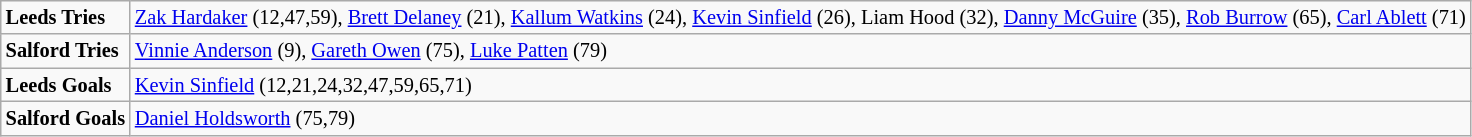<table class="wikitable" style="font-size:85%;">
<tr>
<td><strong>Leeds Tries</strong></td>
<td><a href='#'>Zak Hardaker</a> (12,47,59), <a href='#'>Brett Delaney</a> (21), <a href='#'>Kallum Watkins</a> (24), <a href='#'>Kevin Sinfield</a> (26), Liam Hood (32), <a href='#'>Danny McGuire</a> (35), <a href='#'>Rob Burrow</a> (65), <a href='#'>Carl Ablett</a> (71)</td>
</tr>
<tr>
<td><strong>Salford Tries</strong></td>
<td><a href='#'>Vinnie Anderson</a> (9), <a href='#'>Gareth Owen</a> (75), <a href='#'>Luke Patten</a> (79)</td>
</tr>
<tr>
<td><strong>Leeds Goals</strong></td>
<td><a href='#'>Kevin Sinfield</a> (12,21,24,32,47,59,65,71)</td>
</tr>
<tr>
<td><strong>Salford Goals</strong></td>
<td><a href='#'>Daniel Holdsworth</a> (75,79)</td>
</tr>
</table>
